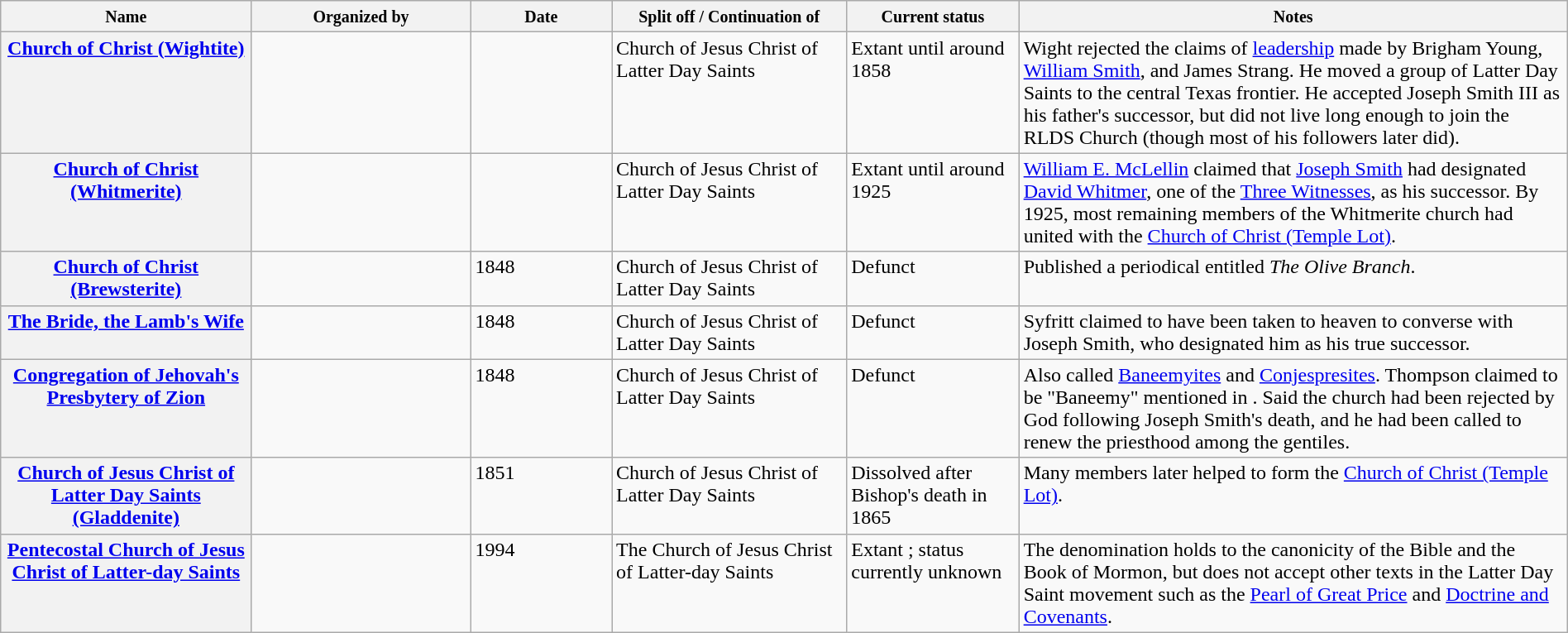<table class="wikitable sortable" style="width: 100%;">
<tr>
<th width="16%"><small>Name</small></th>
<th width="14%"><small>Organized by</small></th>
<th width="9%"><small>Date</small></th>
<th width="15%" class="unsortable"><small>Split off / Continuation of</small></th>
<th width="11%" class="unsortable"><small>Current status</small></th>
<th width="35%" class="unsortable"><small>Notes</small></th>
</tr>
<tr valign="top">
<th><a href='#'>Church of Christ (Wightite)</a></th>
<td></td>
<td></td>
<td>Church of Jesus Christ of Latter Day Saints</td>
<td>Extant until around 1858</td>
<td>Wight rejected the claims of <a href='#'>leadership</a> made by Brigham Young, <a href='#'>William Smith</a>, and James Strang. He moved a group of Latter Day Saints to the central Texas frontier. He accepted Joseph Smith III as his father's successor, but did not live long enough to join the RLDS Church (though most of his followers later did).</td>
</tr>
<tr valign="top">
<th><a href='#'>Church of Christ (Whitmerite)</a></th>
<td></td>
<td></td>
<td>Church of Jesus Christ of Latter Day Saints</td>
<td>Extant until around 1925</td>
<td><a href='#'>William E. McLellin</a> claimed that <a href='#'>Joseph Smith</a> had designated <a href='#'>David Whitmer</a>, one of the <a href='#'>Three Witnesses</a>, as his successor. By 1925, most remaining members of the Whitmerite church had united with the <a href='#'>Church of Christ (Temple Lot)</a>.</td>
</tr>
<tr valign="top">
<th><a href='#'>Church of Christ (Brewsterite)</a></th>
<td></td>
<td>1848</td>
<td>Church of Jesus Christ of Latter Day Saints</td>
<td>Defunct</td>
<td>Published a periodical entitled <em>The Olive Branch</em>.</td>
</tr>
<tr valign="top">
<th><a href='#'>The Bride, the Lamb's Wife</a></th>
<td></td>
<td>1848</td>
<td>Church of Jesus Christ of Latter Day Saints</td>
<td>Defunct</td>
<td>Syfritt claimed to have been taken to heaven to converse with Joseph Smith, who designated him as his true successor.</td>
</tr>
<tr valign="top">
<th><a href='#'>Congregation of Jehovah's Presbytery of Zion</a></th>
<td></td>
<td>1848</td>
<td>Church of Jesus Christ of Latter Day Saints</td>
<td>Defunct</td>
<td>Also called <a href='#'>Baneemyites</a> and <a href='#'>Conjespresites</a>. Thompson claimed to be "Baneemy" mentioned in . Said the church had been rejected by God following Joseph Smith's death, and he had been called to renew the priesthood among the gentiles.</td>
</tr>
<tr valign="top">
<th><a href='#'>Church of Jesus Christ of Latter Day Saints (Gladdenite)</a></th>
<td></td>
<td>1851</td>
<td>Church of Jesus Christ of Latter Day Saints</td>
<td>Dissolved after Bishop's death in 1865</td>
<td>Many members later helped to form the <a href='#'>Church of Christ (Temple Lot)</a>.</td>
</tr>
<tr valign="top">
<th><a href='#'>Pentecostal Church of Jesus Christ of Latter-day Saints</a></th>
<td></td>
<td>1994</td>
<td>The Church of Jesus Christ of Latter-day Saints</td>
<td>Extant ; status currently unknown</td>
<td>The denomination holds to the canonicity of the Bible and the Book of Mormon, but does not accept other texts in the Latter Day Saint movement such as the <a href='#'>Pearl of Great Price</a> and <a href='#'>Doctrine and Covenants</a>.</td>
</tr>
</table>
